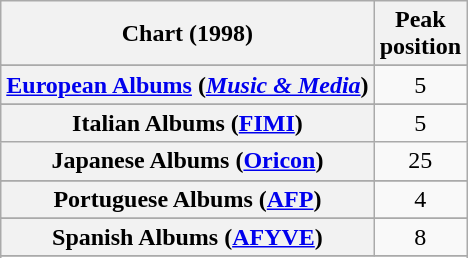<table class="wikitable sortable plainrowheaders" style="text-align:center">
<tr>
<th scope="col">Chart (1998)</th>
<th scope="col">Peak<br>position</th>
</tr>
<tr>
</tr>
<tr>
</tr>
<tr>
</tr>
<tr>
</tr>
<tr>
</tr>
<tr>
</tr>
<tr>
<th scope="row"><a href='#'>European Albums</a> (<em><a href='#'>Music & Media</a></em>)</th>
<td>5</td>
</tr>
<tr>
</tr>
<tr>
</tr>
<tr>
</tr>
<tr>
<th scope="row">Italian Albums (<a href='#'>FIMI</a>)</th>
<td>5</td>
</tr>
<tr>
<th scope="row">Japanese Albums (<a href='#'>Oricon</a>)</th>
<td>25</td>
</tr>
<tr>
</tr>
<tr>
</tr>
<tr>
<th scope="row">Portuguese Albums (<a href='#'>AFP</a>)</th>
<td>4</td>
</tr>
<tr>
</tr>
<tr>
<th scope="row">Spanish Albums (<a href='#'>AFYVE</a>)</th>
<td>8</td>
</tr>
<tr>
</tr>
<tr>
</tr>
<tr>
</tr>
<tr>
</tr>
</table>
